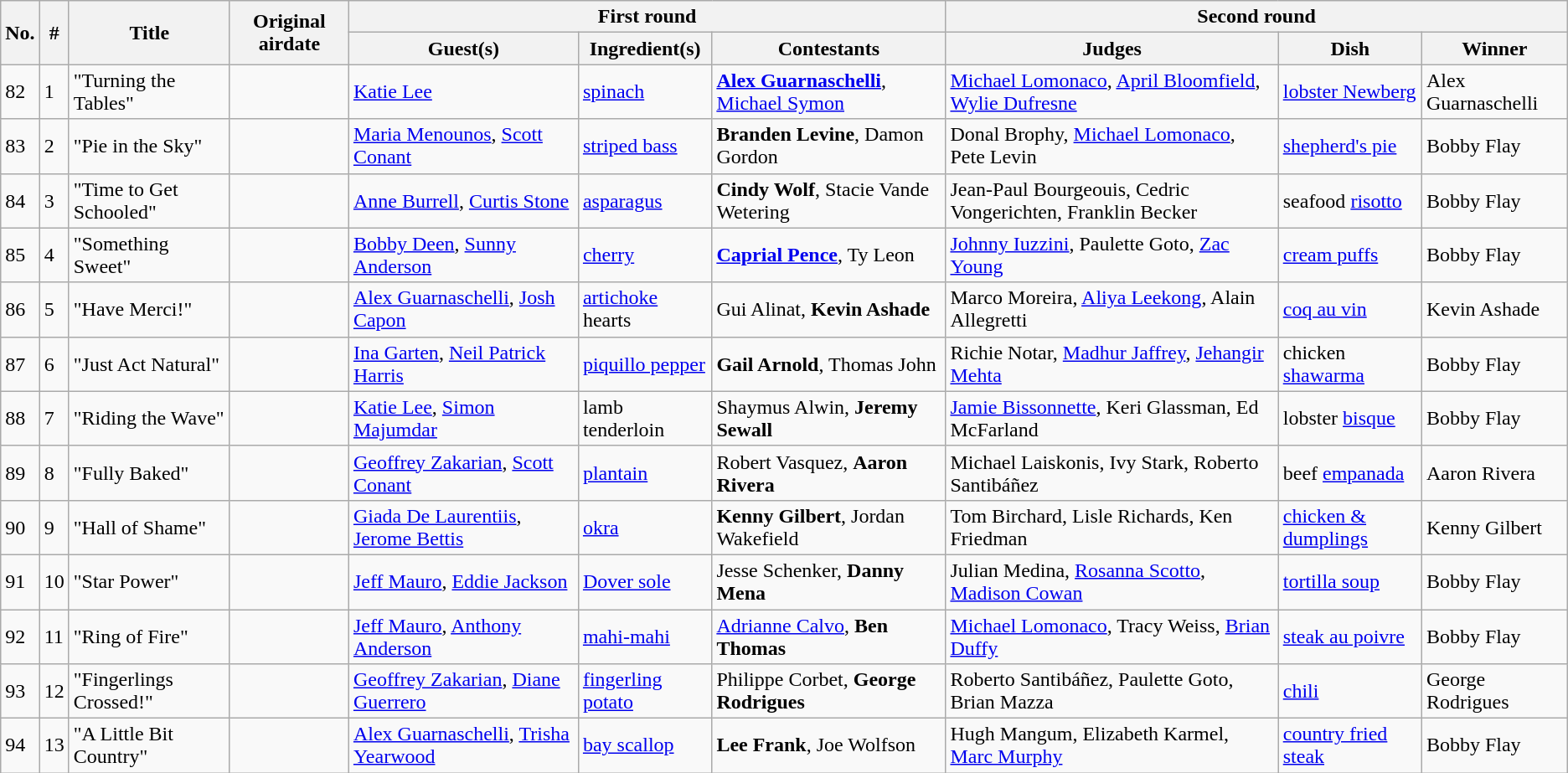<table class="wikitable">
<tr>
<th rowspan="2">No.</th>
<th rowspan="2">#</th>
<th rowspan="2">Title</th>
<th rowspan="2">Original airdate</th>
<th colspan="3">First round</th>
<th colspan="3">Second round</th>
</tr>
<tr>
<th>Guest(s)</th>
<th>Ingredient(s)</th>
<th>Contestants</th>
<th>Judges</th>
<th>Dish</th>
<th>Winner</th>
</tr>
<tr>
<td>82</td>
<td>1</td>
<td>"Turning the Tables"</td>
<td></td>
<td><a href='#'>Katie Lee</a></td>
<td><a href='#'>spinach</a></td>
<td><strong><a href='#'>Alex Guarnaschelli</a></strong>, <a href='#'>Michael Symon</a></td>
<td><a href='#'>Michael Lomonaco</a>, <a href='#'>April Bloomfield</a>, <a href='#'>Wylie Dufresne</a></td>
<td><a href='#'>lobster Newberg</a></td>
<td>Alex Guarnaschelli</td>
</tr>
<tr>
<td>83</td>
<td>2</td>
<td>"Pie in the Sky"</td>
<td></td>
<td><a href='#'>Maria Menounos</a>, <a href='#'>Scott Conant</a></td>
<td><a href='#'>striped bass</a></td>
<td><strong>Branden Levine</strong>, Damon Gordon</td>
<td>Donal Brophy, <a href='#'>Michael Lomonaco</a>, Pete Levin</td>
<td><a href='#'>shepherd's pie</a></td>
<td>Bobby Flay</td>
</tr>
<tr>
<td>84</td>
<td>3</td>
<td>"Time to Get Schooled"</td>
<td></td>
<td><a href='#'>Anne Burrell</a>, <a href='#'>Curtis Stone</a></td>
<td><a href='#'>asparagus</a></td>
<td><strong>Cindy Wolf</strong>, Stacie Vande Wetering</td>
<td>Jean-Paul Bourgeouis, Cedric Vongerichten, Franklin Becker</td>
<td>seafood <a href='#'>risotto</a></td>
<td>Bobby Flay</td>
</tr>
<tr>
<td>85</td>
<td>4</td>
<td>"Something Sweet"</td>
<td></td>
<td><a href='#'>Bobby Deen</a>, <a href='#'>Sunny Anderson</a></td>
<td><a href='#'>cherry</a></td>
<td><strong><a href='#'>Caprial Pence</a></strong>, Ty Leon</td>
<td><a href='#'>Johnny Iuzzini</a>, Paulette Goto, <a href='#'>Zac Young</a></td>
<td><a href='#'>cream puffs</a></td>
<td>Bobby Flay</td>
</tr>
<tr>
<td>86</td>
<td>5</td>
<td>"Have Merci!"</td>
<td></td>
<td><a href='#'>Alex Guarnaschelli</a>, <a href='#'>Josh Capon</a></td>
<td><a href='#'>artichoke</a> hearts</td>
<td>Gui Alinat, <strong>Kevin Ashade</strong></td>
<td>Marco Moreira, <a href='#'>Aliya Leekong</a>, Alain Allegretti</td>
<td><a href='#'>coq au vin</a></td>
<td>Kevin Ashade</td>
</tr>
<tr>
<td>87</td>
<td>6</td>
<td>"Just Act Natural"</td>
<td></td>
<td><a href='#'>Ina Garten</a>, <a href='#'>Neil Patrick Harris</a></td>
<td><a href='#'>piquillo pepper</a></td>
<td><strong>Gail Arnold</strong>, Thomas John</td>
<td>Richie Notar, <a href='#'>Madhur Jaffrey</a>, <a href='#'>Jehangir Mehta</a></td>
<td>chicken <a href='#'>shawarma</a></td>
<td>Bobby Flay</td>
</tr>
<tr>
<td>88</td>
<td>7</td>
<td>"Riding the Wave"</td>
<td></td>
<td><a href='#'>Katie Lee</a>, <a href='#'>Simon Majumdar</a></td>
<td>lamb tenderloin</td>
<td>Shaymus Alwin, <strong>Jeremy Sewall</strong></td>
<td><a href='#'>Jamie Bissonnette</a>, Keri Glassman, Ed McFarland</td>
<td>lobster <a href='#'>bisque</a></td>
<td>Bobby Flay</td>
</tr>
<tr>
<td>89</td>
<td>8</td>
<td>"Fully Baked"</td>
<td></td>
<td><a href='#'>Geoffrey Zakarian</a>, <a href='#'>Scott Conant</a></td>
<td><a href='#'>plantain</a></td>
<td>Robert Vasquez, <strong>Aaron Rivera</strong></td>
<td>Michael Laiskonis, Ivy Stark, Roberto Santibáñez</td>
<td>beef <a href='#'>empanada</a></td>
<td>Aaron Rivera</td>
</tr>
<tr>
<td>90</td>
<td>9</td>
<td>"Hall of Shame"</td>
<td></td>
<td><a href='#'>Giada De Laurentiis</a>, <a href='#'>Jerome Bettis</a></td>
<td><a href='#'>okra</a></td>
<td><strong>Kenny Gilbert</strong>, Jordan Wakefield</td>
<td>Tom Birchard, Lisle Richards, Ken Friedman</td>
<td><a href='#'>chicken & dumplings</a></td>
<td>Kenny Gilbert</td>
</tr>
<tr>
<td>91</td>
<td>10</td>
<td>"Star Power"</td>
<td></td>
<td><a href='#'>Jeff Mauro</a>, <a href='#'>Eddie Jackson</a></td>
<td><a href='#'>Dover sole</a></td>
<td>Jesse Schenker, <strong>Danny Mena</strong></td>
<td>Julian Medina, <a href='#'>Rosanna Scotto</a>, <a href='#'>Madison Cowan</a></td>
<td><a href='#'>tortilla soup</a></td>
<td>Bobby Flay</td>
</tr>
<tr>
<td>92</td>
<td>11</td>
<td>"Ring of Fire"</td>
<td></td>
<td><a href='#'>Jeff Mauro</a>, <a href='#'>Anthony Anderson</a></td>
<td><a href='#'>mahi-mahi</a></td>
<td><a href='#'>Adrianne Calvo</a>, <strong>Ben Thomas</strong></td>
<td><a href='#'>Michael Lomonaco</a>, Tracy Weiss, <a href='#'>Brian Duffy</a></td>
<td><a href='#'>steak au poivre</a></td>
<td>Bobby Flay</td>
</tr>
<tr>
<td>93</td>
<td>12</td>
<td>"Fingerlings Crossed!"</td>
<td></td>
<td><a href='#'>Geoffrey Zakarian</a>, <a href='#'>Diane Guerrero</a></td>
<td><a href='#'>fingerling potato</a></td>
<td>Philippe Corbet, <strong>George Rodrigues</strong></td>
<td>Roberto Santibáñez, Paulette Goto, Brian Mazza</td>
<td><a href='#'>chili</a></td>
<td>George Rodrigues</td>
</tr>
<tr>
<td>94</td>
<td>13</td>
<td>"A Little Bit Country"</td>
<td></td>
<td><a href='#'>Alex Guarnaschelli</a>, <a href='#'>Trisha Yearwood</a></td>
<td><a href='#'>bay scallop</a></td>
<td><strong>Lee Frank</strong>, Joe Wolfson</td>
<td>Hugh Mangum, Elizabeth Karmel, <a href='#'>Marc Murphy</a></td>
<td><a href='#'>country fried steak</a></td>
<td>Bobby Flay</td>
</tr>
</table>
